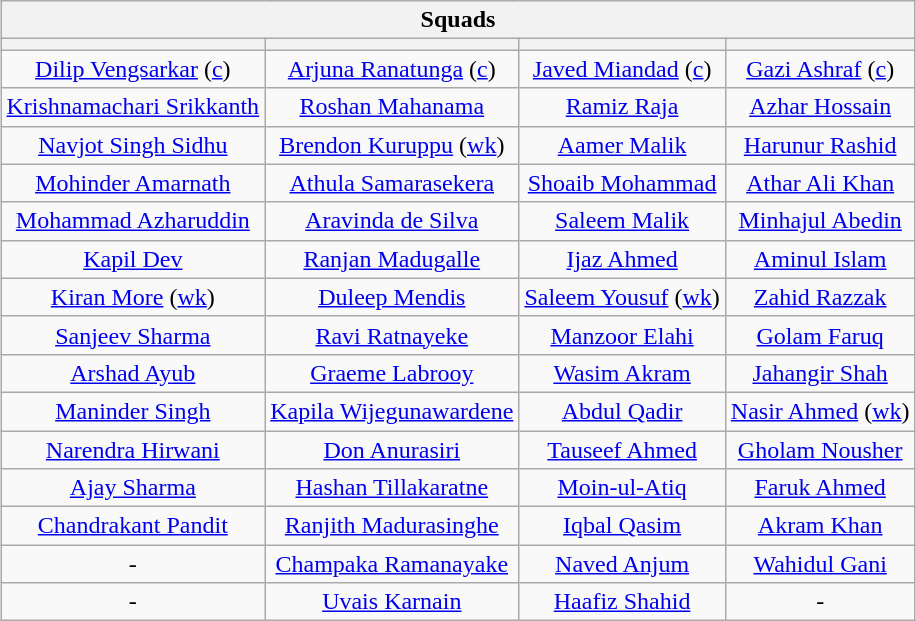<table class="wikitable" style="text-align:center; width:auto; margin:auto">
<tr>
<th colspan=4>Squads</th>
</tr>
<tr>
<th></th>
<th></th>
<th></th>
<th></th>
</tr>
<tr>
<td><a href='#'>Dilip Vengsarkar</a>  (<a href='#'>c</a>)</td>
<td><a href='#'>Arjuna Ranatunga</a> (<a href='#'>c</a>)</td>
<td><a href='#'>Javed Miandad</a> (<a href='#'>c</a>)</td>
<td><a href='#'>Gazi Ashraf</a> (<a href='#'>c</a>)</td>
</tr>
<tr>
<td><a href='#'>Krishnamachari Srikkanth</a></td>
<td><a href='#'>Roshan Mahanama</a></td>
<td><a href='#'>Ramiz Raja</a></td>
<td><a href='#'>Azhar Hossain</a></td>
</tr>
<tr>
<td><a href='#'>Navjot Singh Sidhu</a></td>
<td><a href='#'>Brendon Kuruppu</a> (<a href='#'>wk</a>)</td>
<td><a href='#'>Aamer Malik</a></td>
<td><a href='#'>Harunur Rashid</a></td>
</tr>
<tr>
<td><a href='#'>Mohinder Amarnath</a></td>
<td><a href='#'>Athula Samarasekera</a></td>
<td><a href='#'>Shoaib Mohammad</a></td>
<td><a href='#'>Athar Ali Khan</a></td>
</tr>
<tr>
<td><a href='#'>Mohammad Azharuddin</a></td>
<td><a href='#'>Aravinda de Silva</a></td>
<td><a href='#'>Saleem Malik</a></td>
<td><a href='#'>Minhajul Abedin</a></td>
</tr>
<tr>
<td><a href='#'>Kapil Dev</a></td>
<td><a href='#'>Ranjan Madugalle</a></td>
<td><a href='#'>Ijaz Ahmed</a></td>
<td><a href='#'>Aminul Islam</a></td>
</tr>
<tr>
<td><a href='#'>Kiran More</a> (<a href='#'>wk</a>)</td>
<td><a href='#'>Duleep Mendis</a></td>
<td><a href='#'>Saleem Yousuf</a> (<a href='#'>wk</a>)</td>
<td><a href='#'>Zahid Razzak</a></td>
</tr>
<tr>
<td><a href='#'>Sanjeev Sharma</a></td>
<td><a href='#'>Ravi Ratnayeke</a></td>
<td><a href='#'>Manzoor Elahi</a></td>
<td><a href='#'>Golam Faruq</a></td>
</tr>
<tr>
<td><a href='#'>Arshad Ayub</a></td>
<td><a href='#'>Graeme Labrooy</a></td>
<td><a href='#'>Wasim Akram</a></td>
<td><a href='#'>Jahangir Shah</a></td>
</tr>
<tr>
<td><a href='#'>Maninder Singh</a></td>
<td><a href='#'>Kapila Wijegunawardene</a></td>
<td><a href='#'>Abdul Qadir</a></td>
<td><a href='#'>Nasir Ahmed</a> (<a href='#'>wk</a>)</td>
</tr>
<tr>
<td><a href='#'>Narendra Hirwani</a></td>
<td><a href='#'>Don Anurasiri</a></td>
<td><a href='#'>Tauseef Ahmed</a></td>
<td><a href='#'>Gholam Nousher</a></td>
</tr>
<tr>
<td><a href='#'>Ajay Sharma</a></td>
<td><a href='#'>Hashan Tillakaratne</a></td>
<td><a href='#'>Moin-ul-Atiq</a></td>
<td><a href='#'>Faruk Ahmed</a></td>
</tr>
<tr>
<td><a href='#'>Chandrakant Pandit</a></td>
<td><a href='#'>Ranjith Madurasinghe</a></td>
<td><a href='#'>Iqbal Qasim</a></td>
<td><a href='#'>Akram Khan</a></td>
</tr>
<tr>
<td>-</td>
<td><a href='#'>Champaka Ramanayake</a></td>
<td><a href='#'>Naved Anjum</a></td>
<td><a href='#'>Wahidul Gani</a></td>
</tr>
<tr>
<td>-</td>
<td><a href='#'>Uvais Karnain</a></td>
<td><a href='#'>Haafiz Shahid</a></td>
<td>-</td>
</tr>
</table>
